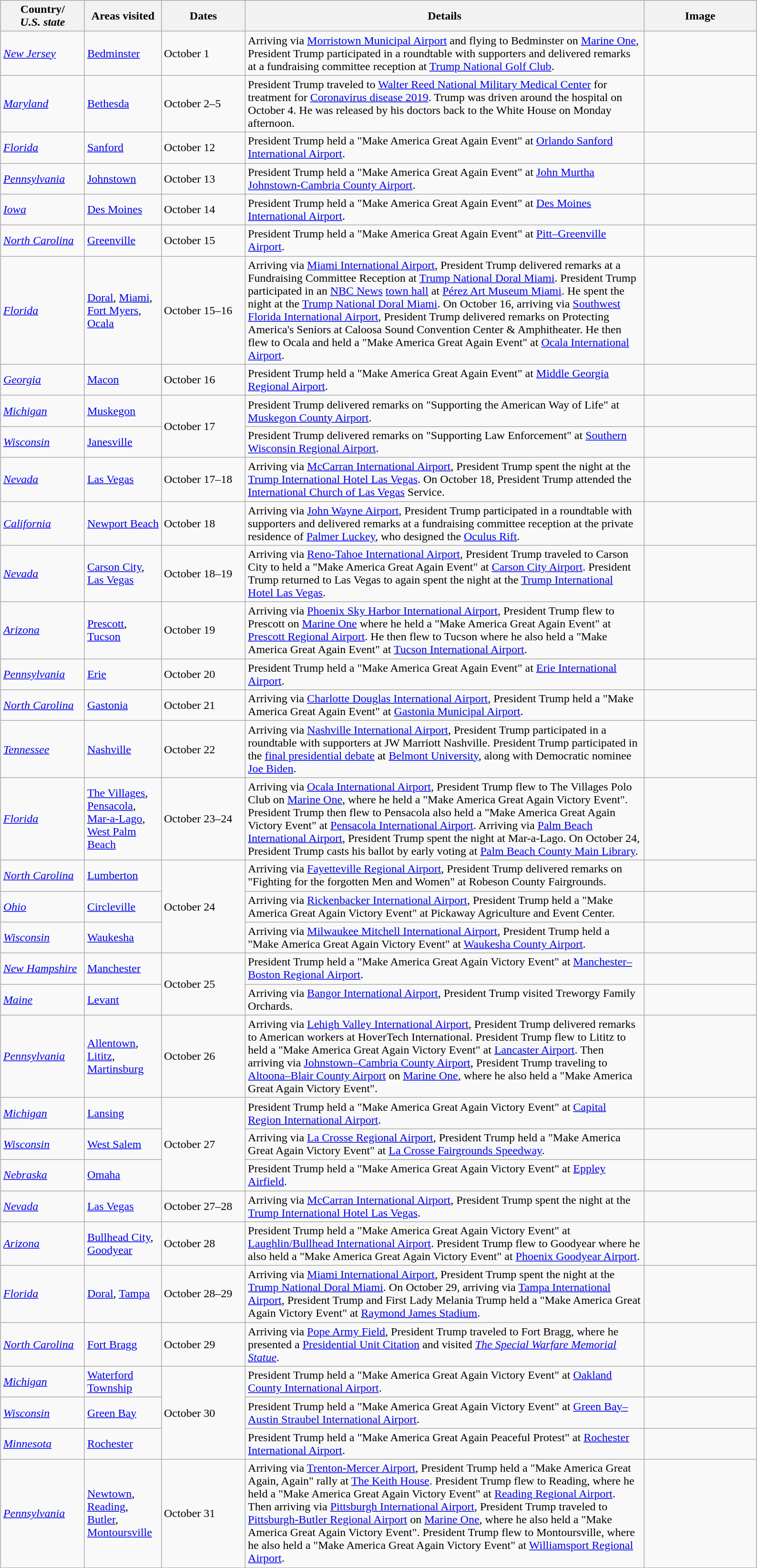<table class="wikitable" style="margin: 1em auto 1em auto">
<tr>
<th width="110">Country/<br><em>U.S. state</em></th>
<th width="100">Areas visited</th>
<th width="110">Dates</th>
<th width="550">Details</th>
<th width="150">Image</th>
</tr>
<tr>
<td> <em><a href='#'>New Jersey</a></em></td>
<td><a href='#'>Bedminster</a></td>
<td>October 1</td>
<td>Arriving via <a href='#'>Morristown Municipal Airport</a> and flying to Bedminster on <a href='#'>Marine One</a>, President Trump participated in a roundtable with supporters and delivered remarks at a fundraising committee reception at <a href='#'>Trump National Golf Club</a>.</td>
<td></td>
</tr>
<tr>
<td> <em><a href='#'>Maryland</a></em></td>
<td><a href='#'>Bethesda</a></td>
<td>October 2–5</td>
<td>President Trump traveled to <a href='#'>Walter Reed National Military Medical Center</a> for treatment for <a href='#'>Coronavirus disease 2019</a>. Trump was driven around the hospital on October 4. He was released by his doctors back to the White House on Monday afternoon.</td>
<td></td>
</tr>
<tr>
<td> <em><a href='#'>Florida</a></em></td>
<td><a href='#'>Sanford</a></td>
<td>October 12</td>
<td>President Trump held a "Make America Great Again Event" at <a href='#'>Orlando Sanford International Airport</a>.</td>
<td></td>
</tr>
<tr>
<td> <em><a href='#'>Pennsylvania</a></em></td>
<td><a href='#'>Johnstown</a></td>
<td>October 13</td>
<td>President Trump held a "Make America Great Again Event" at <a href='#'>John Murtha Johnstown-Cambria County Airport</a>.</td>
<td></td>
</tr>
<tr>
<td> <em><a href='#'>Iowa</a></em></td>
<td><a href='#'>Des Moines</a></td>
<td>October 14</td>
<td>President Trump held a "Make America Great Again Event" at <a href='#'>Des Moines International Airport</a>.</td>
<td></td>
</tr>
<tr>
<td> <em><a href='#'>North Carolina</a></em></td>
<td><a href='#'>Greenville</a></td>
<td>October 15</td>
<td>President Trump held a "Make America Great Again Event" at <a href='#'>Pitt–Greenville Airport</a>.</td>
<td></td>
</tr>
<tr>
<td> <em><a href='#'>Florida</a></em></td>
<td><a href='#'>Doral</a>, <a href='#'>Miami</a>, <a href='#'>Fort Myers</a>, <a href='#'>Ocala</a></td>
<td>October 15–16</td>
<td>Arriving via <a href='#'>Miami International Airport</a>, President Trump delivered remarks at a Fundraising Committee Reception at <a href='#'>Trump National Doral Miami</a>. President Trump participated in an <a href='#'>NBC News</a> <a href='#'>town hall</a> at <a href='#'>Pérez Art Museum Miami</a>. He spent the night at the <a href='#'>Trump National Doral Miami</a>. On October 16, arriving via <a href='#'>Southwest Florida International Airport</a>, President Trump delivered remarks on Protecting America's Seniors at Caloosa Sound Convention Center & Amphitheater. He then flew to Ocala and held a "Make America Great Again Event" at <a href='#'>Ocala International Airport</a>.</td>
<td></td>
</tr>
<tr>
<td> <em><a href='#'>Georgia</a></em></td>
<td><a href='#'>Macon</a></td>
<td>October 16</td>
<td>President Trump held a "Make America Great Again Event" at <a href='#'>Middle Georgia Regional Airport</a>.</td>
<td></td>
</tr>
<tr>
<td> <em><a href='#'>Michigan</a></em></td>
<td><a href='#'>Muskegon</a></td>
<td rowspan=2>October 17</td>
<td>President Trump delivered remarks on "Supporting the American Way of Life" at <a href='#'>Muskegon County Airport</a>.</td>
<td></td>
</tr>
<tr>
<td> <em><a href='#'>Wisconsin</a></em></td>
<td><a href='#'>Janesville</a></td>
<td>President Trump delivered remarks on "Supporting Law Enforcement" at <a href='#'>Southern Wisconsin Regional Airport</a>.</td>
<td></td>
</tr>
<tr>
<td> <em><a href='#'>Nevada</a></em></td>
<td><a href='#'>Las Vegas</a></td>
<td>October 17–18</td>
<td>Arriving via <a href='#'>McCarran International Airport</a>, President Trump spent the night at the <a href='#'>Trump International Hotel Las Vegas</a>. On October 18, President Trump attended the <a href='#'>International Church of Las Vegas</a> Service.</td>
<td></td>
</tr>
<tr>
<td> <em><a href='#'>California</a></em></td>
<td><a href='#'>Newport Beach</a></td>
<td>October 18</td>
<td>Arriving via <a href='#'>John Wayne Airport</a>, President Trump participated in a roundtable with supporters and delivered remarks at a fundraising committee reception at the private residence of <a href='#'>Palmer Luckey</a>, who designed the <a href='#'>Oculus Rift</a>.</td>
<td></td>
</tr>
<tr>
<td> <em><a href='#'>Nevada</a></em></td>
<td><a href='#'>Carson City</a>, <a href='#'>Las Vegas</a></td>
<td>October 18–19</td>
<td>Arriving via <a href='#'>Reno-Tahoe International Airport</a>, President Trump traveled to Carson City to held a "Make America Great Again Event" at <a href='#'>Carson City Airport</a>. President Trump returned to Las Vegas to again spent the night at the <a href='#'>Trump International Hotel Las Vegas</a>.</td>
<td></td>
</tr>
<tr>
<td> <em><a href='#'>Arizona</a></em></td>
<td><a href='#'>Prescott</a>, <a href='#'>Tucson</a></td>
<td>October 19</td>
<td>Arriving via <a href='#'>Phoenix Sky Harbor International Airport</a>, President Trump flew to Prescott on <a href='#'>Marine One</a> where he held a "Make America Great Again Event" at <a href='#'>Prescott Regional Airport</a>. He then flew to Tucson where he also held a "Make America Great Again Event" at <a href='#'>Tucson International Airport</a>.</td>
<td></td>
</tr>
<tr>
<td> <em><a href='#'>Pennsylvania</a></em></td>
<td><a href='#'>Erie</a></td>
<td>October 20</td>
<td>President Trump held a "Make America Great Again Event" at <a href='#'>Erie International Airport</a>.</td>
<td></td>
</tr>
<tr>
<td> <em><a href='#'>North Carolina</a></em></td>
<td><a href='#'>Gastonia</a></td>
<td>October 21</td>
<td>Arriving via <a href='#'>Charlotte Douglas International Airport</a>, President Trump held a "Make America Great Again Event" at <a href='#'>Gastonia Municipal Airport</a>.</td>
<td></td>
</tr>
<tr>
<td> <em><a href='#'>Tennessee</a></em></td>
<td><a href='#'>Nashville</a></td>
<td>October 22</td>
<td>Arriving via <a href='#'>Nashville International Airport</a>, President Trump participated in a roundtable with supporters at JW Marriott Nashville. President Trump participated in the <a href='#'>final presidential debate</a> at <a href='#'>Belmont University</a>, along with Democratic nominee <a href='#'>Joe Biden</a>.</td>
<td></td>
</tr>
<tr>
<td> <em><a href='#'>Florida</a></em></td>
<td><a href='#'>The Villages</a>, <a href='#'>Pensacola</a>, <a href='#'>Mar-a-Lago</a>, <a href='#'>West Palm Beach</a></td>
<td>October 23–24</td>
<td>Arriving via <a href='#'>Ocala International Airport</a>, President Trump flew to The Villages Polo Club on <a href='#'>Marine One</a>, where he held a "Make America Great Again Victory Event". President Trump then flew to Pensacola also held a "Make America Great Again Victory Event" at <a href='#'>Pensacola International Airport</a>. Arriving via <a href='#'>Palm Beach International Airport</a>, President Trump spent the night at Mar-a-Lago. On October 24, President Trump casts his ballot by early voting at <a href='#'>Palm Beach County Main Library</a>.</td>
<td></td>
</tr>
<tr>
<td> <em><a href='#'>North Carolina</a></em></td>
<td><a href='#'>Lumberton</a></td>
<td rowspan=3>October 24</td>
<td>Arriving via <a href='#'>Fayetteville Regional Airport</a>, President Trump delivered remarks on "Fighting for the forgotten Men and Women" at Robeson County Fairgrounds.</td>
<td></td>
</tr>
<tr>
<td> <em><a href='#'>Ohio</a></em></td>
<td><a href='#'>Circleville</a></td>
<td>Arriving via <a href='#'>Rickenbacker International Airport</a>, President Trump held a "Make America Great Again Victory Event" at Pickaway Agriculture and Event Center.</td>
<td></td>
</tr>
<tr>
<td> <em><a href='#'>Wisconsin</a></em></td>
<td><a href='#'>Waukesha</a></td>
<td>Arriving via <a href='#'>Milwaukee Mitchell International Airport</a>, President Trump held a "Make America Great Again Victory Event" at <a href='#'>Waukesha County Airport</a>.</td>
<td></td>
</tr>
<tr>
<td> <em><a href='#'>New Hampshire</a></em></td>
<td><a href='#'>Manchester</a></td>
<td rowspan="2">October 25</td>
<td>President Trump held a "Make America Great Again Victory Event" at <a href='#'>Manchester–Boston Regional Airport</a>.</td>
<td></td>
</tr>
<tr>
<td> <em><a href='#'>Maine</a></em></td>
<td><a href='#'>Levant</a></td>
<td>Arriving via <a href='#'>Bangor International Airport</a>, President Trump visited Treworgy Family Orchards.</td>
<td></td>
</tr>
<tr>
<td> <em><a href='#'>Pennsylvania</a></em></td>
<td><a href='#'>Allentown</a>, <a href='#'>Lititz</a>, <a href='#'>Martinsburg</a></td>
<td>October 26</td>
<td>Arriving via <a href='#'>Lehigh Valley International Airport</a>, President Trump delivered remarks to American workers at HoverTech International. President Trump flew to Lititz to held a "Make America Great Again Victory Event" at <a href='#'>Lancaster Airport</a>. Then arriving via <a href='#'>Johnstown–Cambria County Airport</a>, President Trump traveling to <a href='#'>Altoona–Blair County Airport</a> on <a href='#'>Marine One</a>, where he also held a "Make America Great Again Victory Event".</td>
<td></td>
</tr>
<tr>
<td> <em><a href='#'>Michigan</a></em></td>
<td><a href='#'>Lansing</a></td>
<td rowspan=3>October 27</td>
<td>President Trump held a "Make America Great Again Victory Event" at <a href='#'>Capital Region International Airport</a>.</td>
<td></td>
</tr>
<tr>
<td> <em><a href='#'>Wisconsin</a></em></td>
<td><a href='#'>West Salem</a></td>
<td>Arriving via <a href='#'>La Crosse Regional Airport</a>, President Trump held a "Make America Great Again Victory Event" at <a href='#'>La Crosse Fairgrounds Speedway</a>.</td>
<td></td>
</tr>
<tr>
<td> <em><a href='#'>Nebraska</a></em></td>
<td><a href='#'>Omaha</a></td>
<td>President Trump held a "Make America Great Again Victory Event" at <a href='#'>Eppley Airfield</a>.</td>
<td></td>
</tr>
<tr>
<td> <em><a href='#'>Nevada</a></em></td>
<td><a href='#'>Las Vegas</a></td>
<td>October 27–28</td>
<td>Arriving via <a href='#'>McCarran International Airport</a>, President Trump spent the night at the <a href='#'>Trump International Hotel Las Vegas</a>.</td>
<td></td>
</tr>
<tr>
<td> <em><a href='#'>Arizona</a></em></td>
<td><a href='#'>Bullhead City</a>, <a href='#'>Goodyear</a></td>
<td>October 28</td>
<td>President Trump held a "Make America Great Again Victory Event" at <a href='#'>Laughlin/Bullhead International Airport</a>. President Trump flew to Goodyear where he also held a "Make America Great Again Victory Event" at <a href='#'>Phoenix Goodyear Airport</a>.</td>
<td></td>
</tr>
<tr>
<td> <em><a href='#'>Florida</a></em></td>
<td><a href='#'>Doral</a>, <a href='#'>Tampa</a></td>
<td>October 28–29</td>
<td>Arriving via <a href='#'>Miami International Airport</a>, President Trump spent the night at the <a href='#'>Trump National Doral Miami</a>. On October 29, arriving via <a href='#'>Tampa International Airport</a>, President Trump and First Lady Melania Trump held a "Make America Great Again Victory Event" at <a href='#'>Raymond James Stadium</a>.</td>
<td></td>
</tr>
<tr>
<td> <em><a href='#'>North Carolina</a></em></td>
<td><a href='#'>Fort Bragg</a></td>
<td>October 29</td>
<td>Arriving via <a href='#'>Pope Army Field</a>, President Trump traveled to Fort Bragg, where he presented a <a href='#'>Presidential Unit Citation</a> and visited <em><a href='#'>The Special Warfare Memorial Statue</a></em>.</td>
<td></td>
</tr>
<tr>
<td> <em><a href='#'>Michigan</a></em></td>
<td><a href='#'>Waterford Township</a></td>
<td rowspan="3">October 30</td>
<td>President Trump held a "Make America Great Again Victory Event" at <a href='#'>Oakland County International Airport</a>.</td>
<td></td>
</tr>
<tr>
<td> <em><a href='#'>Wisconsin</a></em></td>
<td><a href='#'>Green Bay</a></td>
<td>President Trump held a "Make America Great Again Victory Event" at <a href='#'>Green Bay–Austin Straubel International Airport</a>.</td>
<td></td>
</tr>
<tr>
<td> <em><a href='#'>Minnesota</a></em></td>
<td><a href='#'>Rochester</a></td>
<td>President Trump held a "Make America Great Again Peaceful Protest" at <a href='#'>Rochester International Airport</a>.</td>
<td></td>
</tr>
<tr>
<td> <em><a href='#'>Pennsylvania</a></em></td>
<td><a href='#'>Newtown</a>, <a href='#'>Reading</a>, <a href='#'>Butler</a>, <a href='#'>Montoursville</a></td>
<td>October 31</td>
<td>Arriving via <a href='#'>Trenton-Mercer Airport</a>, President Trump held a "Make America Great Again, Again" rally at <a href='#'>The Keith House</a>. President Trump flew to Reading, where he held a "Make America Great Again Victory Event" at <a href='#'>Reading Regional Airport</a>. Then arriving via <a href='#'>Pittsburgh International Airport</a>, President Trump traveled to <a href='#'>Pittsburgh-Butler Regional Airport</a> on <a href='#'>Marine One</a>, where he also held a "Make America Great Again Victory Event". President Trump flew to Montoursville, where he also held a "Make America Great Again Victory Event" at <a href='#'>Williamsport Regional Airport</a>.</td>
<td></td>
</tr>
</table>
